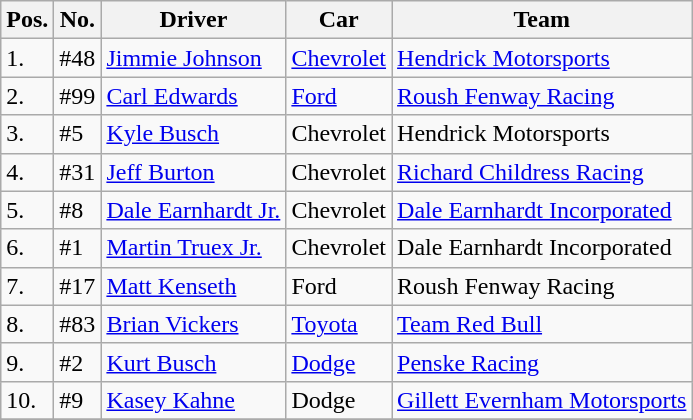<table class="wikitable">
<tr>
<th>Pos.</th>
<th>No.</th>
<th>Driver</th>
<th>Car</th>
<th>Team</th>
</tr>
<tr>
<td>1.</td>
<td>#48</td>
<td><a href='#'>Jimmie Johnson</a></td>
<td><a href='#'>Chevrolet</a></td>
<td><a href='#'>Hendrick Motorsports</a></td>
</tr>
<tr>
<td>2.</td>
<td>#99</td>
<td><a href='#'>Carl Edwards</a></td>
<td><a href='#'>Ford</a></td>
<td><a href='#'>Roush Fenway Racing</a></td>
</tr>
<tr>
<td>3.</td>
<td>#5</td>
<td><a href='#'>Kyle Busch</a></td>
<td>Chevrolet</td>
<td>Hendrick Motorsports</td>
</tr>
<tr>
<td>4.</td>
<td>#31</td>
<td><a href='#'>Jeff Burton</a></td>
<td>Chevrolet</td>
<td><a href='#'>Richard Childress Racing</a></td>
</tr>
<tr>
<td>5.</td>
<td>#8</td>
<td><a href='#'>Dale Earnhardt Jr.</a></td>
<td>Chevrolet</td>
<td><a href='#'>Dale Earnhardt Incorporated</a></td>
</tr>
<tr>
<td>6.</td>
<td>#1</td>
<td><a href='#'>Martin Truex Jr.</a></td>
<td>Chevrolet</td>
<td>Dale Earnhardt Incorporated</td>
</tr>
<tr>
<td>7.</td>
<td>#17</td>
<td><a href='#'>Matt Kenseth</a></td>
<td>Ford</td>
<td>Roush Fenway Racing</td>
</tr>
<tr>
<td>8.</td>
<td>#83</td>
<td><a href='#'>Brian Vickers</a></td>
<td><a href='#'>Toyota</a></td>
<td><a href='#'>Team Red Bull</a></td>
</tr>
<tr>
<td>9.</td>
<td>#2</td>
<td><a href='#'>Kurt Busch</a></td>
<td><a href='#'>Dodge</a></td>
<td><a href='#'>Penske Racing</a></td>
</tr>
<tr>
<td>10.</td>
<td>#9</td>
<td><a href='#'>Kasey Kahne</a></td>
<td>Dodge</td>
<td><a href='#'>Gillett Evernham Motorsports</a></td>
</tr>
<tr>
</tr>
</table>
